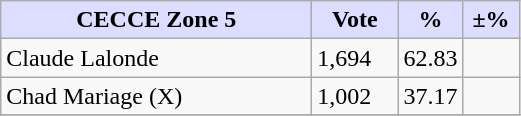<table class="wikitable">
<tr>
<th style="background:#DDDDFF" width="200px">CECCE Zone 5</th>
<th style="background:#DDDDFF" width="50px">Vote</th>
<th style="background:#DDDDFF" width="30px">%</th>
<th style="background:#DDDDFF" width="30px">±%</th>
</tr>
<tr>
<td>Claude Lalonde</td>
<td>1,694</td>
<td>62.83</td>
<td></td>
</tr>
<tr>
<td>Chad Mariage (X)</td>
<td>1,002</td>
<td>37.17</td>
<td></td>
</tr>
<tr>
</tr>
</table>
